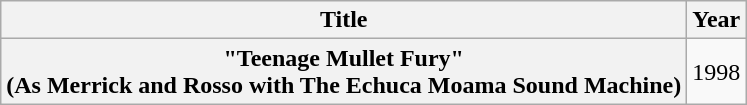<table class="wikitable plainrowheaders" style="text-align:center;">
<tr>
<th>Title</th>
<th>Year</th>
</tr>
<tr>
<th scope="row">"Teenage Mullet Fury" <br> (As Merrick and Rosso with The Echuca Moama Sound Machine)</th>
<td>1998</td>
</tr>
</table>
